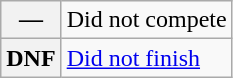<table class="wikitable">
<tr>
<th scope="row">—</th>
<td>Did not compete</td>
</tr>
<tr>
<th scope="row">DNF</th>
<td><a href='#'>Did not finish</a></td>
</tr>
</table>
